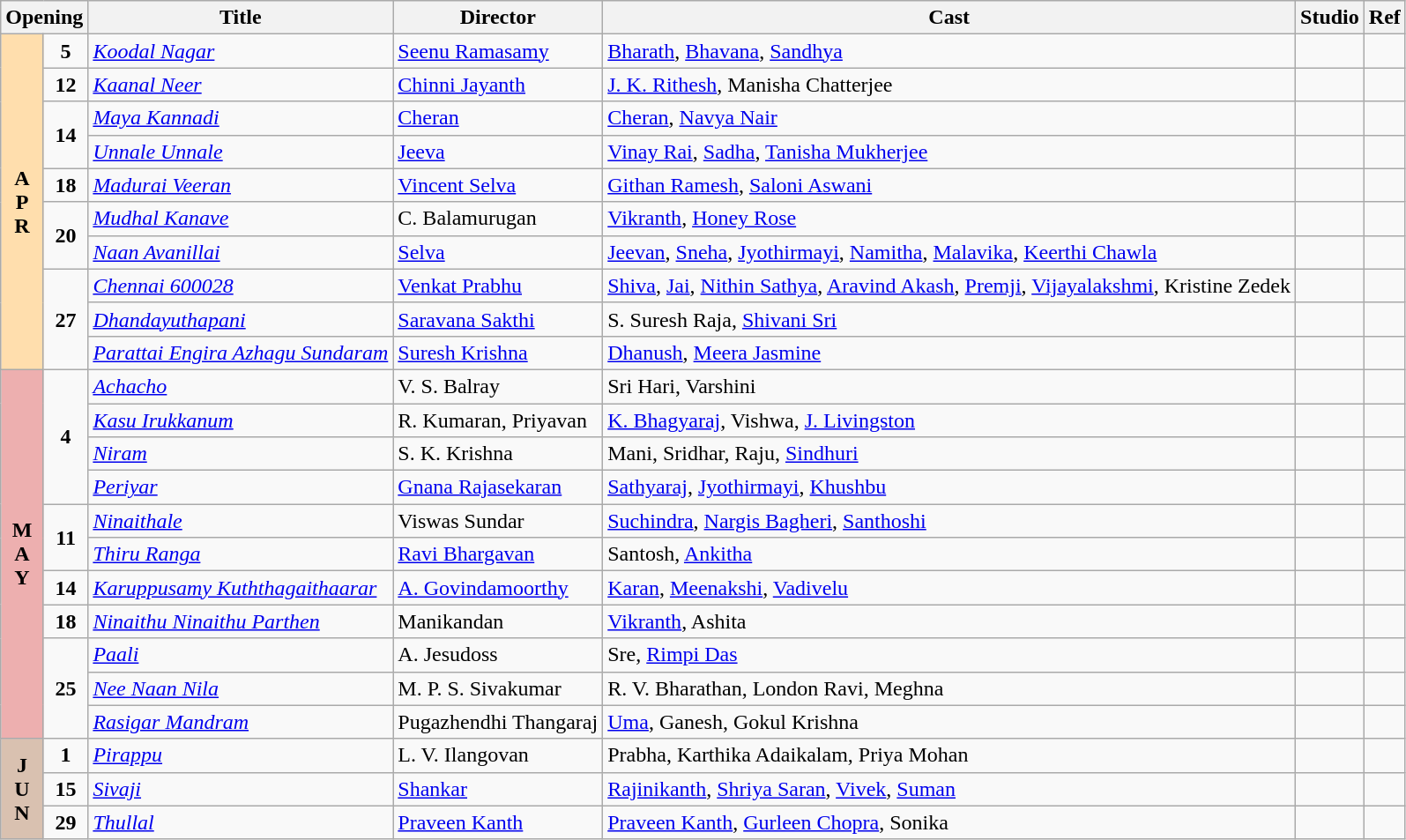<table class="wikitable">
<tr>
<th colspan="2">Opening</th>
<th>Title</th>
<th>Director</th>
<th>Cast</th>
<th>Studio</th>
<th>Ref</th>
</tr>
<tr April!>
<td rowspan="10" valign="center" align="center" style="background:#FFDEAD;"><strong>A<br>P<br>R</strong></td>
<td rowspan="1" align="center"><strong>5</strong></td>
<td><em><a href='#'>Koodal Nagar</a></em></td>
<td><a href='#'>Seenu Ramasamy</a></td>
<td><a href='#'>Bharath</a>, <a href='#'>Bhavana</a>, <a href='#'>Sandhya</a></td>
<td></td>
<td></td>
</tr>
<tr>
<td rowspan="1" align="center"><strong>12</strong></td>
<td><em><a href='#'>Kaanal Neer</a></em></td>
<td><a href='#'>Chinni Jayanth</a></td>
<td><a href='#'>J. K. Rithesh</a>, Manisha Chatterjee</td>
<td></td>
<td></td>
</tr>
<tr>
<td rowspan="2" align="center"><strong>14</strong></td>
<td><em><a href='#'>Maya Kannadi</a></em></td>
<td><a href='#'>Cheran</a></td>
<td><a href='#'>Cheran</a>, <a href='#'>Navya Nair</a></td>
<td></td>
<td></td>
</tr>
<tr>
<td><em><a href='#'>Unnale Unnale</a></em></td>
<td><a href='#'>Jeeva</a></td>
<td><a href='#'>Vinay Rai</a>, <a href='#'>Sadha</a>, <a href='#'>Tanisha Mukherjee</a></td>
<td></td>
<td></td>
</tr>
<tr>
<td rowspan="1" align="center"><strong>18</strong></td>
<td><em><a href='#'>Madurai Veeran</a></em></td>
<td><a href='#'>Vincent Selva</a></td>
<td><a href='#'>Githan Ramesh</a>, <a href='#'>Saloni Aswani</a></td>
<td></td>
<td></td>
</tr>
<tr>
<td rowspan="2" align="center"><strong>20</strong></td>
<td><em><a href='#'>Mudhal Kanave</a></em></td>
<td>C. Balamurugan</td>
<td><a href='#'>Vikranth</a>, <a href='#'>Honey Rose</a></td>
<td></td>
<td></td>
</tr>
<tr>
<td><em><a href='#'>Naan Avanillai</a></em></td>
<td><a href='#'>Selva</a></td>
<td><a href='#'>Jeevan</a>, <a href='#'>Sneha</a>, <a href='#'>Jyothirmayi</a>, <a href='#'>Namitha</a>, <a href='#'>Malavika</a>, <a href='#'>Keerthi Chawla</a></td>
<td></td>
<td></td>
</tr>
<tr>
<td rowspan="3" align="center"><strong>27</strong></td>
<td><em><a href='#'>Chennai 600028</a></em></td>
<td><a href='#'>Venkat Prabhu</a></td>
<td><a href='#'>Shiva</a>, <a href='#'>Jai</a>, <a href='#'>Nithin Sathya</a>, <a href='#'>Aravind Akash</a>, <a href='#'>Premji</a>, <a href='#'>Vijayalakshmi</a>, Kristine Zedek</td>
<td></td>
<td></td>
</tr>
<tr>
<td><em><a href='#'>Dhandayuthapani</a></em></td>
<td><a href='#'>Saravana Sakthi</a></td>
<td>S. Suresh Raja, <a href='#'>Shivani Sri</a></td>
<td></td>
<td></td>
</tr>
<tr>
<td><em><a href='#'>Parattai Engira Azhagu Sundaram</a></em></td>
<td><a href='#'>Suresh Krishna</a></td>
<td><a href='#'>Dhanush</a>, <a href='#'>Meera Jasmine</a></td>
<td></td>
<td></td>
</tr>
<tr May!>
<td rowspan="11" valign="center" align="center" style="background:#edafaf;"><strong>M<br>A<br>Y</strong></td>
<td rowspan="4" align="center"><strong>4</strong></td>
<td><em><a href='#'>Achacho</a></em></td>
<td>V. S. Balray</td>
<td>Sri Hari, Varshini</td>
<td></td>
<td></td>
</tr>
<tr>
<td><em><a href='#'>Kasu Irukkanum</a></em></td>
<td>R. Kumaran, Priyavan</td>
<td><a href='#'>K. Bhagyaraj</a>, Vishwa, <a href='#'>J. Livingston</a></td>
<td></td>
<td></td>
</tr>
<tr>
<td><em><a href='#'>Niram</a></em></td>
<td>S. K. Krishna</td>
<td>Mani, Sridhar, Raju, <a href='#'>Sindhuri</a></td>
<td></td>
<td></td>
</tr>
<tr>
<td><em><a href='#'>Periyar</a></em></td>
<td><a href='#'>Gnana Rajasekaran</a></td>
<td><a href='#'>Sathyaraj</a>, <a href='#'>Jyothirmayi</a>, <a href='#'>Khushbu</a></td>
<td></td>
<td></td>
</tr>
<tr>
<td rowspan="2" align="center"><strong>11</strong></td>
<td><em><a href='#'>Ninaithale</a></em></td>
<td>Viswas Sundar</td>
<td><a href='#'>Suchindra</a>, <a href='#'>Nargis Bagheri</a>, <a href='#'>Santhoshi</a></td>
<td></td>
<td></td>
</tr>
<tr>
<td><em><a href='#'>Thiru Ranga</a></em></td>
<td><a href='#'>Ravi Bhargavan</a></td>
<td>Santosh, <a href='#'>Ankitha</a></td>
<td></td>
<td></td>
</tr>
<tr>
<td rowspan="1" align="center"><strong>14</strong></td>
<td><em><a href='#'>Karuppusamy Kuththagaithaarar</a></em></td>
<td><a href='#'>A. Govindamoorthy</a></td>
<td><a href='#'>Karan</a>, <a href='#'>Meenakshi</a>, <a href='#'>Vadivelu</a></td>
<td></td>
<td></td>
</tr>
<tr>
<td rowspan="1" align="center"><strong>18</strong></td>
<td><em><a href='#'>Ninaithu Ninaithu Parthen</a></em></td>
<td>Manikandan</td>
<td><a href='#'>Vikranth</a>, Ashita</td>
<td></td>
<td></td>
</tr>
<tr>
<td rowspan="3" align="center"><strong>25</strong></td>
<td><em><a href='#'>Paali</a></em></td>
<td>A. Jesudoss</td>
<td>Sre, <a href='#'>Rimpi Das</a></td>
<td></td>
<td></td>
</tr>
<tr>
<td><em><a href='#'>Nee Naan Nila</a></em></td>
<td>M. P. S. Sivakumar</td>
<td>R. V. Bharathan, London Ravi, Meghna</td>
<td></td>
<td></td>
</tr>
<tr>
<td><em><a href='#'>Rasigar Mandram</a></em></td>
<td>Pugazhendhi Thangaraj</td>
<td><a href='#'>Uma</a>, Ganesh, Gokul Krishna</td>
<td></td>
<td></td>
</tr>
<tr June!>
<td rowspan="3" valign="center" align="center" style="background:#d9c1b0;"><strong>J<br>U<br>N</strong></td>
<td rowspan="1" align="center"><strong>1</strong></td>
<td><em><a href='#'>Pirappu</a></em></td>
<td>L. V. Ilangovan</td>
<td>Prabha, Karthika Adaikalam, Priya Mohan</td>
<td></td>
<td></td>
</tr>
<tr>
<td rowspan="1" align="center"><strong>15</strong></td>
<td><em><a href='#'>Sivaji</a></em></td>
<td><a href='#'>Shankar</a></td>
<td><a href='#'>Rajinikanth</a>, <a href='#'>Shriya Saran</a>, <a href='#'>Vivek</a>, <a href='#'>Suman</a></td>
<td></td>
<td></td>
</tr>
<tr>
<td rowspan="1" align="center"><strong>29</strong></td>
<td><em><a href='#'>Thullal</a></em></td>
<td><a href='#'>Praveen Kanth</a></td>
<td><a href='#'>Praveen Kanth</a>, <a href='#'>Gurleen Chopra</a>, Sonika</td>
<td></td>
<td></td>
</tr>
</table>
